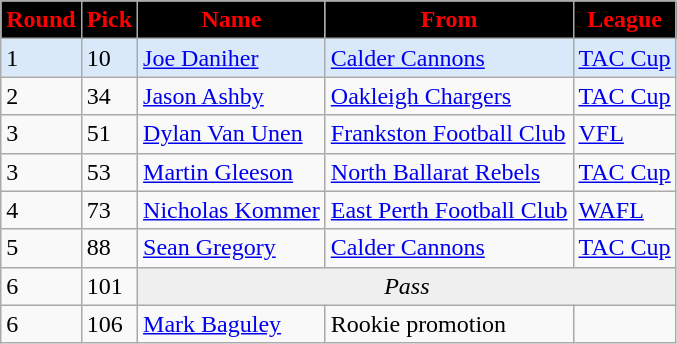<table class="wikitable">
<tr>
<th style="background:#000; color:red; text-align:center;">Round</th>
<th style="background:#000; color:red; text-align:center;">Pick</th>
<th style="background:#000; color:red; text-align:center;">Name</th>
<th style="background:#000; color:red; text-align:center;">From</th>
<th style="background:#000; color:red; text-align:center;">League</th>
</tr>
<tr style="background:#d9e9f9;">
<td>1</td>
<td>10</td>
<td> <a href='#'>Joe Daniher</a></td>
<td><a href='#'>Calder Cannons</a></td>
<td><a href='#'>TAC Cup</a></td>
</tr>
<tr>
<td>2</td>
<td>34</td>
<td> <a href='#'>Jason Ashby</a></td>
<td><a href='#'>Oakleigh Chargers</a></td>
<td><a href='#'>TAC Cup</a></td>
</tr>
<tr>
<td>3</td>
<td>51</td>
<td> <a href='#'>Dylan Van Unen</a></td>
<td><a href='#'>Frankston Football Club</a></td>
<td><a href='#'>VFL</a></td>
</tr>
<tr>
<td>3</td>
<td>53</td>
<td> <a href='#'>Martin Gleeson</a></td>
<td><a href='#'>North Ballarat Rebels</a></td>
<td><a href='#'>TAC Cup</a></td>
</tr>
<tr>
<td>4</td>
<td>73</td>
<td> <a href='#'>Nicholas Kommer</a></td>
<td><a href='#'>East Perth Football Club</a></td>
<td><a href='#'>WAFL</a></td>
</tr>
<tr>
<td>5</td>
<td>88</td>
<td> <a href='#'>Sean Gregory</a></td>
<td><a href='#'>Calder Cannons</a></td>
<td><a href='#'>TAC Cup</a></td>
</tr>
<tr>
<td>6</td>
<td>101</td>
<td colspan="3"  style="text-align:center; background:#efefef;"><em>Pass</em></td>
</tr>
<tr>
<td>6</td>
<td>106</td>
<td> <a href='#'>Mark Baguley</a></td>
<td>Rookie promotion</td>
<td></td>
</tr>
</table>
